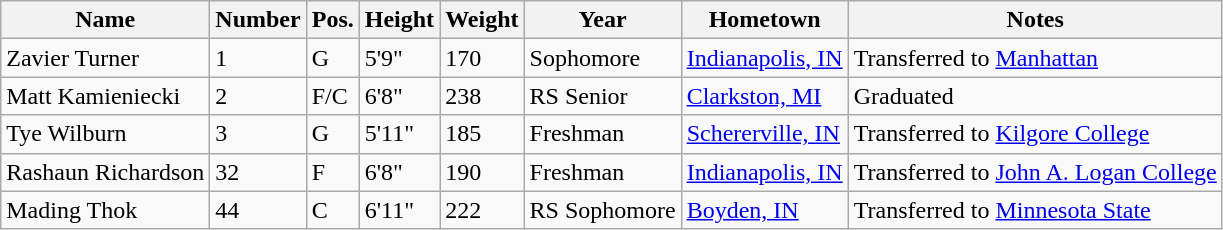<table class="wikitable sortable" border="1">
<tr>
<th>Name</th>
<th>Number</th>
<th>Pos.</th>
<th>Height</th>
<th>Weight</th>
<th>Year</th>
<th>Hometown</th>
<th class="unsortable">Notes</th>
</tr>
<tr>
<td>Zavier Turner</td>
<td>1</td>
<td>G</td>
<td>5'9"</td>
<td>170</td>
<td>Sophomore</td>
<td><a href='#'>Indianapolis, IN</a></td>
<td>Transferred to <a href='#'>Manhattan</a></td>
</tr>
<tr>
<td>Matt Kamieniecki</td>
<td>2</td>
<td>F/C</td>
<td>6'8"</td>
<td>238</td>
<td>RS Senior</td>
<td><a href='#'>Clarkston, MI</a></td>
<td>Graduated</td>
</tr>
<tr>
<td>Tye Wilburn</td>
<td>3</td>
<td>G</td>
<td>5'11"</td>
<td>185</td>
<td>Freshman</td>
<td><a href='#'>Schererville, IN</a></td>
<td>Transferred to <a href='#'>Kilgore College</a></td>
</tr>
<tr>
<td>Rashaun Richardson</td>
<td>32</td>
<td>F</td>
<td>6'8"</td>
<td>190</td>
<td>Freshman</td>
<td><a href='#'>Indianapolis, IN</a></td>
<td>Transferred to <a href='#'>John A. Logan College</a></td>
</tr>
<tr>
<td>Mading Thok</td>
<td>44</td>
<td>C</td>
<td>6'11"</td>
<td>222</td>
<td>RS Sophomore</td>
<td><a href='#'>Boyden, IN</a></td>
<td>Transferred to <a href='#'>Minnesota State</a></td>
</tr>
</table>
